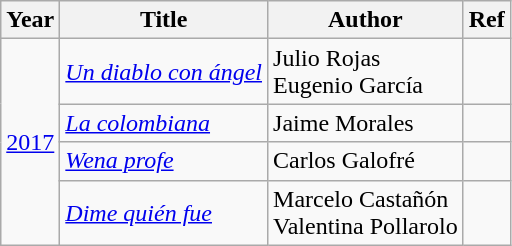<table class="wikitable sortable">
<tr>
<th>Year</th>
<th>Title</th>
<th>Author</th>
<th>Ref</th>
</tr>
<tr>
<td rowspan="4"><a href='#'>2017</a></td>
<td><em><a href='#'>Un diablo con ángel</a></em></td>
<td>Julio Rojas<br>Eugenio García</td>
<td></td>
</tr>
<tr>
<td><em><a href='#'>La colombiana</a></em></td>
<td>Jaime Morales</td>
<td></td>
</tr>
<tr>
<td><em><a href='#'>Wena profe</a></em></td>
<td>Carlos Galofré</td>
<td></td>
</tr>
<tr>
<td><em><a href='#'>Dime quién fue</a></em></td>
<td>Marcelo Castañón<br>Valentina Pollarolo</td>
<td></td>
</tr>
</table>
